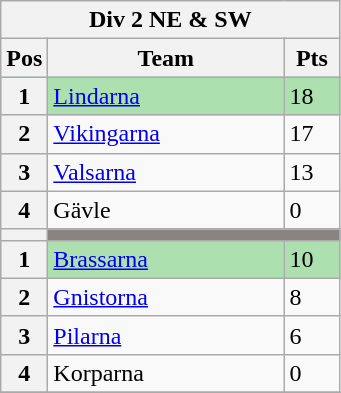<table class="wikitable">
<tr>
<th colspan="3">Div 2 NE & SW</th>
</tr>
<tr>
<th width=20>Pos</th>
<th width=150>Team</th>
<th width=30>Pts</th>
</tr>
<tr style="background:#ACE1AF;">
<th>1</th>
<td><a href='#'>Lindarna</a></td>
<td>18</td>
</tr>
<tr>
<th>2</th>
<td><a href='#'>Vikingarna</a></td>
<td>17</td>
</tr>
<tr>
<th>3</th>
<td><a href='#'>Valsarna</a></td>
<td>13</td>
</tr>
<tr>
<th>4</th>
<td>Gävle</td>
<td>0</td>
</tr>
<tr>
<th></th>
<td style="background:#8a8383;" colspan=2></td>
</tr>
<tr style="background:#ACE1AF;">
<th>1</th>
<td><a href='#'>Brassarna</a></td>
<td>10</td>
</tr>
<tr>
<th>2</th>
<td><a href='#'>Gnistorna</a></td>
<td>8</td>
</tr>
<tr>
<th>3</th>
<td><a href='#'>Pilarna</a></td>
<td>6</td>
</tr>
<tr>
<th>4</th>
<td>Korparna</td>
<td>0</td>
</tr>
<tr>
</tr>
</table>
